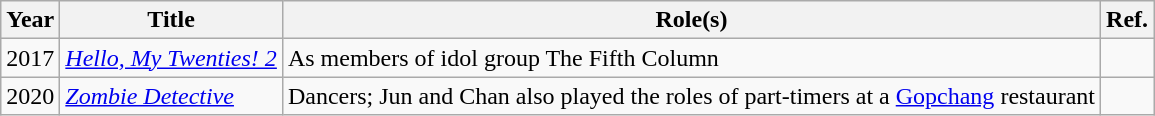<table class="wikitable">
<tr>
<th width=10>Year</th>
<th>Title</th>
<th>Role(s)</th>
<th>Ref.</th>
</tr>
<tr>
<td>2017</td>
<td><em><a href='#'>Hello, My Twenties! 2</a></em></td>
<td>As members of idol group The Fifth Column</td>
<td></td>
</tr>
<tr>
<td>2020</td>
<td><em><a href='#'>Zombie Detective</a></em></td>
<td>Dancers; Jun and Chan also played the roles of part-timers at a <a href='#'>Gopchang</a> restaurant</td>
<td></td>
</tr>
</table>
